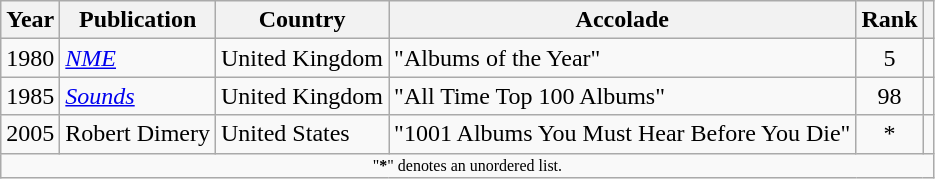<table class="wikitable sortable" style="margin:0em 1em 1em 0pt">
<tr>
<th>Year</th>
<th>Publication</th>
<th>Country</th>
<th>Accolade</th>
<th>Rank</th>
<th class=unsortable></th>
</tr>
<tr>
<td align=center>1980</td>
<td><em><a href='#'>NME</a></em></td>
<td>United Kingdom</td>
<td>"Albums of the Year"</td>
<td align=center>5</td>
<td></td>
</tr>
<tr>
<td align=center>1985</td>
<td><em><a href='#'>Sounds</a></em></td>
<td>United Kingdom</td>
<td>"All Time Top 100 Albums"</td>
<td align=center>98</td>
<td></td>
</tr>
<tr>
<td align=center>2005</td>
<td>Robert Dimery</td>
<td>United States</td>
<td>"1001 Albums You Must Hear Before You Die"</td>
<td align=center>*</td>
<td></td>
</tr>
<tr class="sortbottom">
<td colspan=6 style=font-size:8pt; align=center>"<strong>*</strong>" denotes an unordered list.</td>
</tr>
</table>
